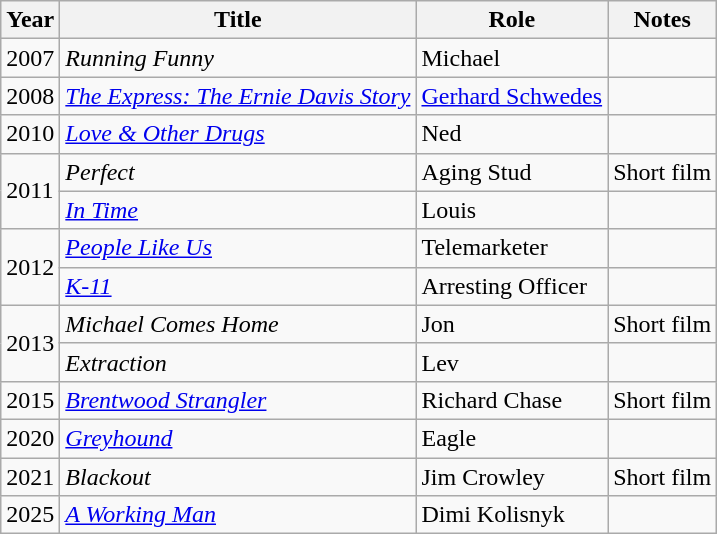<table class="wikitable unsortable">
<tr>
<th>Year</th>
<th>Title</th>
<th>Role</th>
<th>Notes</th>
</tr>
<tr>
<td>2007</td>
<td><em>Running Funny</em></td>
<td>Michael</td>
<td></td>
</tr>
<tr>
<td>2008</td>
<td><em><a href='#'>The Express: The Ernie Davis Story</a></em></td>
<td><a href='#'>Gerhard Schwedes</a></td>
<td></td>
</tr>
<tr>
<td>2010</td>
<td><em><a href='#'>Love & Other Drugs</a></em></td>
<td>Ned</td>
<td></td>
</tr>
<tr>
<td rowspan="2">2011</td>
<td><em>Perfect</em></td>
<td>Aging Stud</td>
<td>Short film</td>
</tr>
<tr>
<td><em><a href='#'>In Time</a></em></td>
<td>Louis</td>
<td></td>
</tr>
<tr>
<td rowspan="2">2012</td>
<td><em><a href='#'>People Like Us</a></em></td>
<td>Telemarketer</td>
<td></td>
</tr>
<tr>
<td><em><a href='#'>K-11</a></em></td>
<td>Arresting Officer</td>
<td></td>
</tr>
<tr>
<td rowspan="2">2013</td>
<td><em>Michael Comes Home</em></td>
<td>Jon</td>
<td>Short film</td>
</tr>
<tr>
<td><em>Extraction</em></td>
<td>Lev</td>
<td></td>
</tr>
<tr>
<td>2015</td>
<td><em><a href='#'>Brentwood Strangler</a></em></td>
<td>Richard Chase</td>
<td>Short film</td>
</tr>
<tr>
<td>2020</td>
<td><em><a href='#'>Greyhound</a></em></td>
<td>Eagle</td>
<td></td>
</tr>
<tr>
<td>2021</td>
<td><em>Blackout</em></td>
<td>Jim Crowley</td>
<td>Short film</td>
</tr>
<tr>
<td>2025</td>
<td><em><a href='#'>A Working Man</a></em></td>
<td>Dimi Kolisnyk</td>
<td></td>
</tr>
</table>
